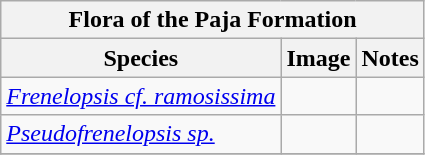<table class="wikitable">
<tr>
<th colspan=3 align=center><strong>Flora of the Paja Formation</strong></th>
</tr>
<tr>
<th>Species</th>
<th>Image</th>
<th>Notes</th>
</tr>
<tr>
<td><em><a href='#'>Frenelopsis cf. ramosissima</a></em></td>
<td></td>
<td align=center></td>
</tr>
<tr>
<td><em><a href='#'>Pseudofrenelopsis sp.</a></em></td>
<td></td>
<td align=center></td>
</tr>
<tr>
</tr>
</table>
